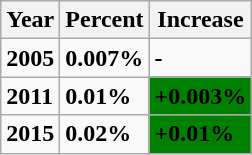<table class="wikitable">
<tr>
<th><strong>Year</strong></th>
<th><strong>Percent</strong></th>
<th><strong>Increase</strong></th>
</tr>
<tr>
<td><strong>2005</strong></td>
<td><strong>0.007%</strong></td>
<td style="background:"><strong>-</strong></td>
</tr>
<tr>
<td><strong>2011</strong></td>
<td><strong>0.01%</strong></td>
<td style="background: green"><strong>+0.003%</strong></td>
</tr>
<tr>
<td><strong>2015</strong></td>
<td><strong>0.02%</strong></td>
<td style="background: green"><strong>+0.01%</strong></td>
</tr>
</table>
